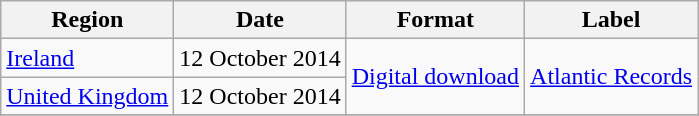<table class=wikitable>
<tr>
<th>Region</th>
<th>Date</th>
<th>Format</th>
<th>Label</th>
</tr>
<tr>
<td><a href='#'>Ireland</a></td>
<td>12 October 2014</td>
<td rowspan="2"><a href='#'>Digital download</a></td>
<td rowspan="2"><a href='#'>Atlantic Records</a></td>
</tr>
<tr>
<td><a href='#'>United Kingdom</a></td>
<td>12 October 2014</td>
</tr>
<tr>
</tr>
</table>
